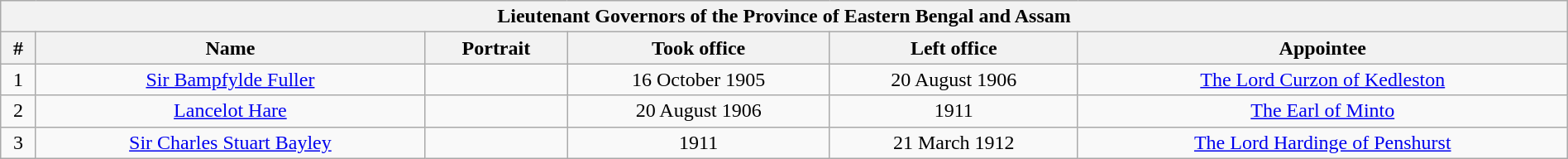<table class="wikitable" width="100%" style="text-align:center;">
<tr>
<th colspan="6">Lieutenant Governors of the Province of Eastern Bengal and Assam</th>
</tr>
<tr>
<th>#</th>
<th>Name</th>
<th>Portrait</th>
<th>Took office</th>
<th>Left office</th>
<th>Appointee</th>
</tr>
<tr>
<td>1</td>
<td><a href='#'>Sir Bampfylde Fuller</a></td>
<td></td>
<td>16 October 1905</td>
<td>20 August 1906</td>
<td><a href='#'>The Lord Curzon of Kedleston</a></td>
</tr>
<tr>
<td>2</td>
<td><a href='#'>Lancelot Hare</a></td>
<td></td>
<td>20 August 1906</td>
<td>1911</td>
<td><a href='#'>The Earl of Minto</a></td>
</tr>
<tr>
<td>3</td>
<td><a href='#'>Sir Charles Stuart Bayley</a></td>
<td></td>
<td>1911</td>
<td>21 March 1912</td>
<td><a href='#'>The Lord Hardinge of Penshurst</a></td>
</tr>
</table>
